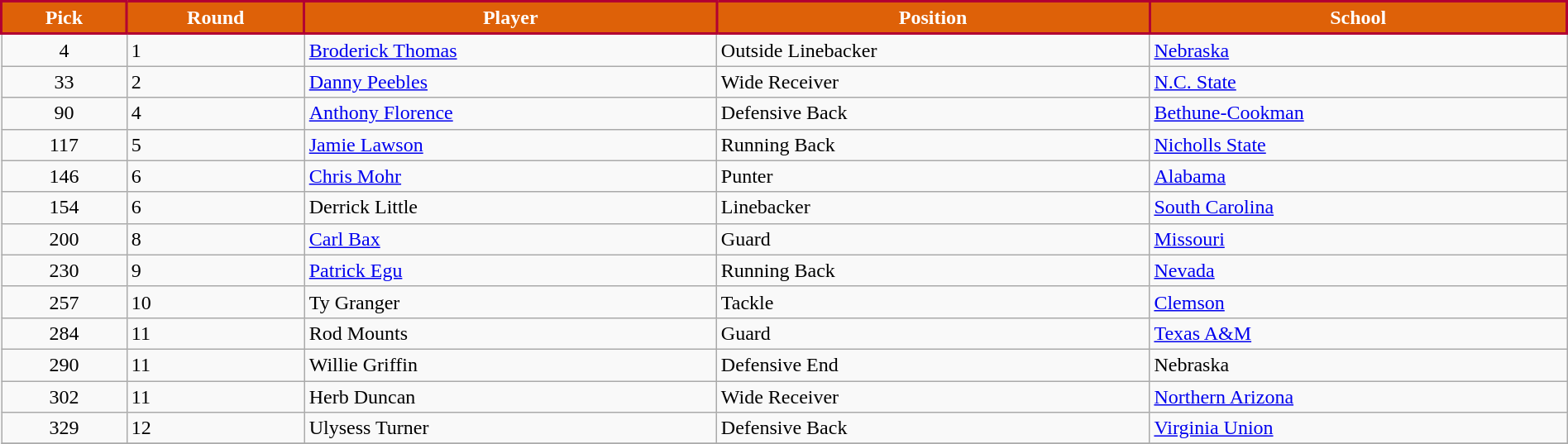<table class="wikitable sortable sortable" style="width: 100%">
<tr align="center"  style="background:#de6108;color:#FFFFFF; border: 2px solid #b20032;">
<td style="border: 2px solid #b20032;"><strong>Pick</strong></td>
<td style="border: 2px solid #b20032;"><strong>Round</strong></td>
<td style="border: 2px solid #b20032;"><strong>Player</strong></td>
<td style="border: 2px solid #b20032;"><strong>Position</strong></td>
<td style="border: 2px solid #b20032;"><strong>School</strong></td>
</tr>
<tr>
<td align=center>4</td>
<td>1</td>
<td><a href='#'>Broderick Thomas</a></td>
<td>Outside Linebacker</td>
<td><a href='#'>Nebraska</a></td>
</tr>
<tr>
<td align=center>33</td>
<td>2</td>
<td><a href='#'>Danny Peebles</a></td>
<td>Wide Receiver</td>
<td><a href='#'>N.C. State</a></td>
</tr>
<tr>
<td align=center>90</td>
<td>4</td>
<td><a href='#'>Anthony Florence</a></td>
<td>Defensive Back</td>
<td><a href='#'>Bethune-Cookman</a></td>
</tr>
<tr>
<td align=center>117</td>
<td>5</td>
<td><a href='#'>Jamie Lawson</a></td>
<td>Running Back</td>
<td><a href='#'>Nicholls State</a></td>
</tr>
<tr>
<td align=center>146</td>
<td>6</td>
<td><a href='#'>Chris Mohr</a></td>
<td>Punter</td>
<td><a href='#'>Alabama</a></td>
</tr>
<tr>
<td align=center>154</td>
<td>6</td>
<td>Derrick Little</td>
<td>Linebacker</td>
<td><a href='#'>South Carolina</a></td>
</tr>
<tr>
<td align=center>200</td>
<td>8</td>
<td><a href='#'>Carl Bax</a></td>
<td>Guard</td>
<td><a href='#'>Missouri</a></td>
</tr>
<tr>
<td align=center>230</td>
<td>9</td>
<td><a href='#'>Patrick Egu</a></td>
<td>Running Back</td>
<td><a href='#'>Nevada</a></td>
</tr>
<tr>
<td align=center>257</td>
<td>10</td>
<td>Ty Granger</td>
<td>Tackle</td>
<td><a href='#'>Clemson</a></td>
</tr>
<tr>
<td align=center>284</td>
<td>11</td>
<td>Rod Mounts</td>
<td>Guard</td>
<td><a href='#'>Texas A&M</a></td>
</tr>
<tr>
<td align=center>290</td>
<td>11</td>
<td>Willie Griffin</td>
<td>Defensive End</td>
<td>Nebraska</td>
</tr>
<tr>
<td align=center>302</td>
<td>11</td>
<td>Herb Duncan</td>
<td>Wide Receiver</td>
<td><a href='#'>Northern Arizona</a></td>
</tr>
<tr>
<td align=center>329</td>
<td>12</td>
<td>Ulysess Turner</td>
<td>Defensive Back</td>
<td><a href='#'>Virginia Union</a></td>
</tr>
<tr>
</tr>
</table>
